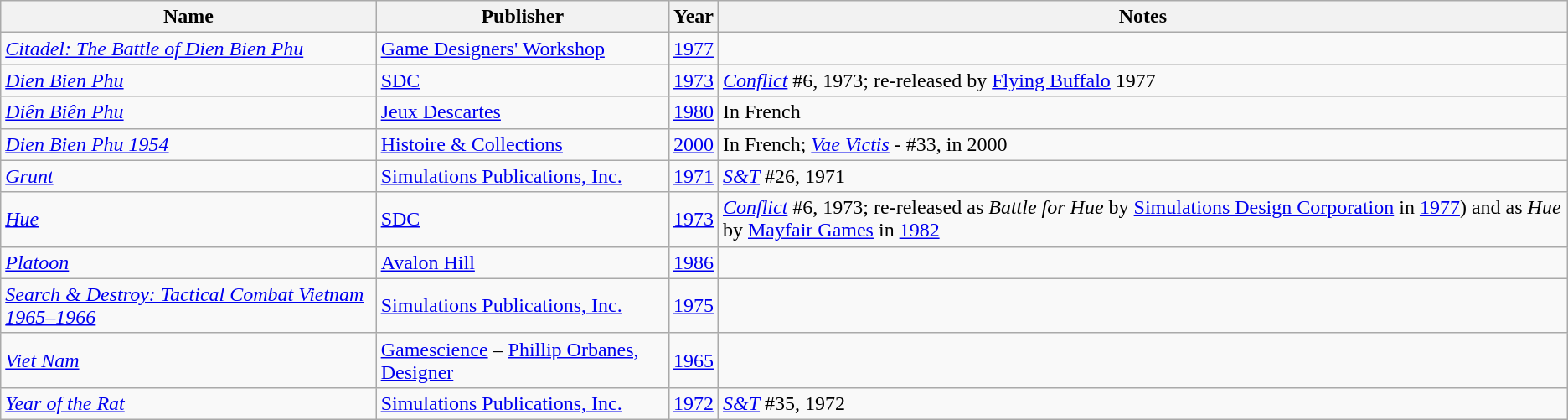<table class="wikitable">
<tr>
<th>Name</th>
<th>Publisher</th>
<th>Year</th>
<th>Notes</th>
</tr>
<tr>
<td><em><a href='#'>Citadel: The Battle of Dien Bien Phu</a></em></td>
<td><a href='#'>Game Designers' Workshop</a></td>
<td><a href='#'>1977</a></td>
<td></td>
</tr>
<tr>
<td><em><a href='#'>Dien Bien Phu</a></em></td>
<td><a href='#'>SDC</a></td>
<td><a href='#'>1973</a></td>
<td><em><a href='#'>Conflict</a></em> #6, 1973; re-released by <a href='#'>Flying Buffalo</a>  1977</td>
</tr>
<tr>
<td><em><a href='#'>Diên Biên Phu</a></em></td>
<td><a href='#'>Jeux Descartes</a></td>
<td><a href='#'>1980</a></td>
<td>In French</td>
</tr>
<tr>
<td><em><a href='#'>Dien Bien Phu 1954</a></em></td>
<td><a href='#'>Histoire & Collections</a></td>
<td><a href='#'>2000</a></td>
<td>In French; <em><a href='#'>Vae Victis</a></em> - #33, in 2000</td>
</tr>
<tr>
<td><em><a href='#'>Grunt</a></em></td>
<td><a href='#'>Simulations Publications, Inc.</a></td>
<td><a href='#'>1971</a></td>
<td><em><a href='#'>S&T</a></em>  #26, 1971</td>
</tr>
<tr>
<td><em><a href='#'>Hue</a></em></td>
<td><a href='#'>SDC</a></td>
<td><a href='#'>1973</a></td>
<td><em><a href='#'>Conflict</a></em> #6, 1973; re-released as <em>Battle for Hue</em> by <a href='#'>Simulations Design Corporation</a> in <a href='#'>1977</a>) and as <em>Hue</em> by <a href='#'>Mayfair Games</a> in <a href='#'>1982</a></td>
</tr>
<tr>
<td><em><a href='#'>Platoon</a></em></td>
<td><a href='#'>Avalon Hill</a></td>
<td><a href='#'>1986</a></td>
<td></td>
</tr>
<tr>
<td><em><a href='#'>Search & Destroy: Tactical Combat Vietnam 1965–1966</a></em></td>
<td><a href='#'>Simulations Publications, Inc.</a></td>
<td><a href='#'>1975</a></td>
<td></td>
</tr>
<tr>
<td><em><a href='#'>Viet Nam</a></em></td>
<td><a href='#'>Gamescience</a> – <a href='#'>Phillip Orbanes, Designer</a></td>
<td><a href='#'>1965</a></td>
</tr>
<tr>
<td><em><a href='#'>Year of the Rat</a></em></td>
<td><a href='#'>Simulations Publications, Inc.</a></td>
<td><a href='#'>1972</a></td>
<td><em><a href='#'>S&T</a></em> #35, 1972</td>
</tr>
</table>
